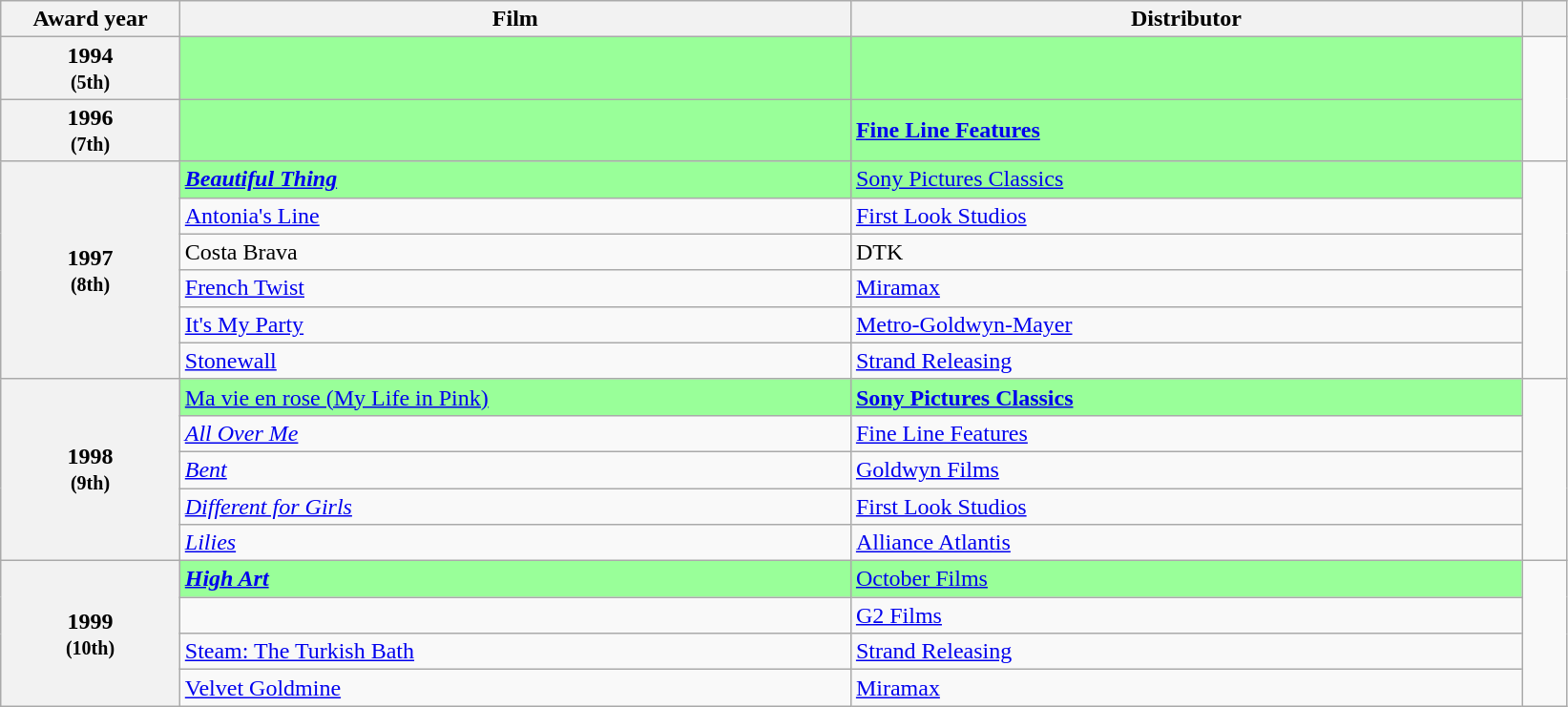<table class="wikitable sortable">
<tr>
<th scope="col" style="width:8%">Award year</th>
<th scope="col" style="width:30%">Film</th>
<th scope="col" style="width:30%">Distributor</th>
<th scope="col" style="width:2%" class="unsortable"></th>
</tr>
<tr>
<th scope="row" style="text-align:center">1994<br><small>(5th)</small></th>
<td style="background:#99ff99;"><strong><em><em> <strong></td>
<td style="background:#99ff99;"></strong><strong></td>
<td rowspan="2" align="center"></td>
</tr>
<tr>
<th scope="row" style="text-align:center">1996<br><small>(7th)</small></th>
<td style="background:#99ff99;"></em></strong></em> </strong></td>
<td style="background:#99ff99;"><strong><a href='#'>Fine Line Features</a></strong></td>
</tr>
<tr>
<th rowspan="6" scope="rowgroup" style="text-align:center">1997<br><small>(8th)</small></th>
<td style="background:#99ff99;"><strong><em><a href='#'>Beautiful Thing</a><em> <strong></td>
<td style="background:#99ff99;"></strong><a href='#'>Sony Pictures Classics</a><strong></td>
<td rowspan="6" align="center"><br></td>
</tr>
<tr>
<td></em><a href='#'>Antonia's Line</a><em></td>
<td><a href='#'>First Look Studios</a></td>
</tr>
<tr>
<td></em>Costa Brava<em></td>
<td>DTK</td>
</tr>
<tr>
<td></em><a href='#'>French Twist</a><em></td>
<td><a href='#'>Miramax</a></td>
</tr>
<tr>
<td></em><a href='#'>It's My Party</a><em></td>
<td><a href='#'>Metro-Goldwyn-Mayer</a></td>
</tr>
<tr>
<td></em><a href='#'>Stonewall</a><em></td>
<td><a href='#'>Strand Releasing</a></td>
</tr>
<tr>
<th rowspan="5" scope="rowgroup" style="text-align:center">1998<br><small>(9th)</small></th>
<td style="background:#99ff99;"></em></strong><a href='#'>Ma vie en rose (My Life in Pink)</a></em> </strong></td>
<td style="background:#99ff99;"><strong><a href='#'>Sony Pictures Classics</a></strong></td>
<td rowspan="5" align="center"><br><br></td>
</tr>
<tr>
<td><em><a href='#'>All Over Me</a></em></td>
<td><a href='#'>Fine Line Features</a></td>
</tr>
<tr>
<td><em><a href='#'>Bent</a></em></td>
<td><a href='#'>Goldwyn Films</a></td>
</tr>
<tr>
<td><em><a href='#'>Different for Girls</a></em></td>
<td><a href='#'>First Look Studios</a></td>
</tr>
<tr>
<td><em><a href='#'>Lilies</a></em></td>
<td><a href='#'>Alliance Atlantis</a></td>
</tr>
<tr>
<th rowspan="4" scope="rowgroup" style="text-align:center">1999<br><small>(10th)</small></th>
<td style="background:#99ff99;"><strong><em><a href='#'>High Art</a><em> <strong></td>
<td style="background:#99ff99;"></strong><a href='#'>October Films</a><strong></td>
<td rowspan="4" align="center"><br></td>
</tr>
<tr>
<td></em><em></td>
<td><a href='#'>G2 Films</a></td>
</tr>
<tr>
<td></em><a href='#'>Steam: The Turkish Bath</a><em></td>
<td><a href='#'>Strand Releasing</a></td>
</tr>
<tr>
<td></em><a href='#'>Velvet Goldmine</a><em></td>
<td><a href='#'>Miramax</a></td>
</tr>
</table>
